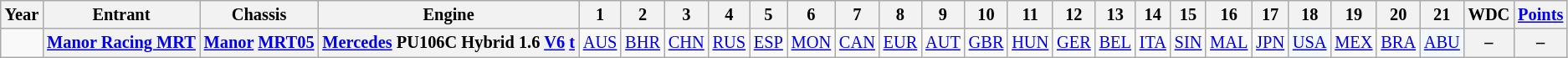<table class="wikitable" style="font-size: 85%; text-align: center">
<tr>
<th>Year</th>
<th>Entrant</th>
<th>Chassis</th>
<th>Engine</th>
<th>1</th>
<th>2</th>
<th>3</th>
<th>4</th>
<th>5</th>
<th>6</th>
<th>7</th>
<th>8</th>
<th>9</th>
<th>10</th>
<th>11</th>
<th>12</th>
<th>13</th>
<th>14</th>
<th>15</th>
<th>16</th>
<th>17</th>
<th>18</th>
<th>19</th>
<th>20</th>
<th>21</th>
<th>WDC</th>
<th><a href='#'>Points</a></th>
</tr>
<tr>
<td></td>
<th nowrap><a href='#'>Manor Racing MRT</a></th>
<th nowrap><a href='#'>Manor</a> <a href='#'>MRT05</a></th>
<th nowrap><a href='#'>Mercedes</a> PU106C Hybrid 1.6 <a href='#'>V6</a> <a href='#'>t</a></th>
<td><a href='#'>AUS</a></td>
<td><a href='#'>BHR</a></td>
<td><a href='#'>CHN</a></td>
<td><a href='#'>RUS</a></td>
<td><a href='#'>ESP</a></td>
<td><a href='#'>MON</a></td>
<td><a href='#'>CAN</a></td>
<td><a href='#'>EUR</a></td>
<td><a href='#'>AUT</a></td>
<td><a href='#'>GBR</a></td>
<td><a href='#'>HUN</a></td>
<td><a href='#'>GER</a></td>
<td><a href='#'>BEL</a></td>
<td><a href='#'>ITA</a></td>
<td><a href='#'>SIN</a></td>
<td><a href='#'>MAL</a></td>
<td><a href='#'>JPN</a></td>
<td style="background:#F1F8FF;"><a href='#'>USA</a><br></td>
<td><a href='#'>MEX</a></td>
<td><a href='#'>BRA</a></td>
<td style="background:#F1F8FF;"><a href='#'>ABU</a><br></td>
<th>–</th>
<th>–</th>
</tr>
</table>
